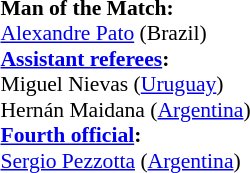<table width=50% style="font-size: 90%">
<tr>
<td><br><strong>Man of the Match:</strong>
<br><a href='#'>Alexandre Pato</a> (Brazil)<br><strong><a href='#'>Assistant referees</a>:</strong>
<br>Miguel Nievas (<a href='#'>Uruguay</a>)
<br>Hernán Maidana (<a href='#'>Argentina</a>)
<br><strong><a href='#'>Fourth official</a>:</strong>
<br><a href='#'>Sergio Pezzotta</a> (<a href='#'>Argentina</a>)</td>
</tr>
</table>
